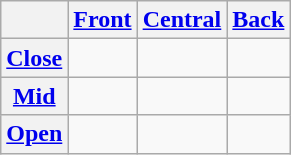<table class="wikitable" style="text-align:center">
<tr>
<th></th>
<th><a href='#'>Front</a></th>
<th><a href='#'>Central</a></th>
<th><a href='#'>Back</a></th>
</tr>
<tr>
<th><a href='#'>Close</a></th>
<td align="center"></td>
<td></td>
<td></td>
</tr>
<tr>
<th><a href='#'>Mid</a></th>
<td></td>
<td></td>
<td></td>
</tr>
<tr>
<th><a href='#'>Open</a></th>
<td></td>
<td></td>
<td></td>
</tr>
</table>
